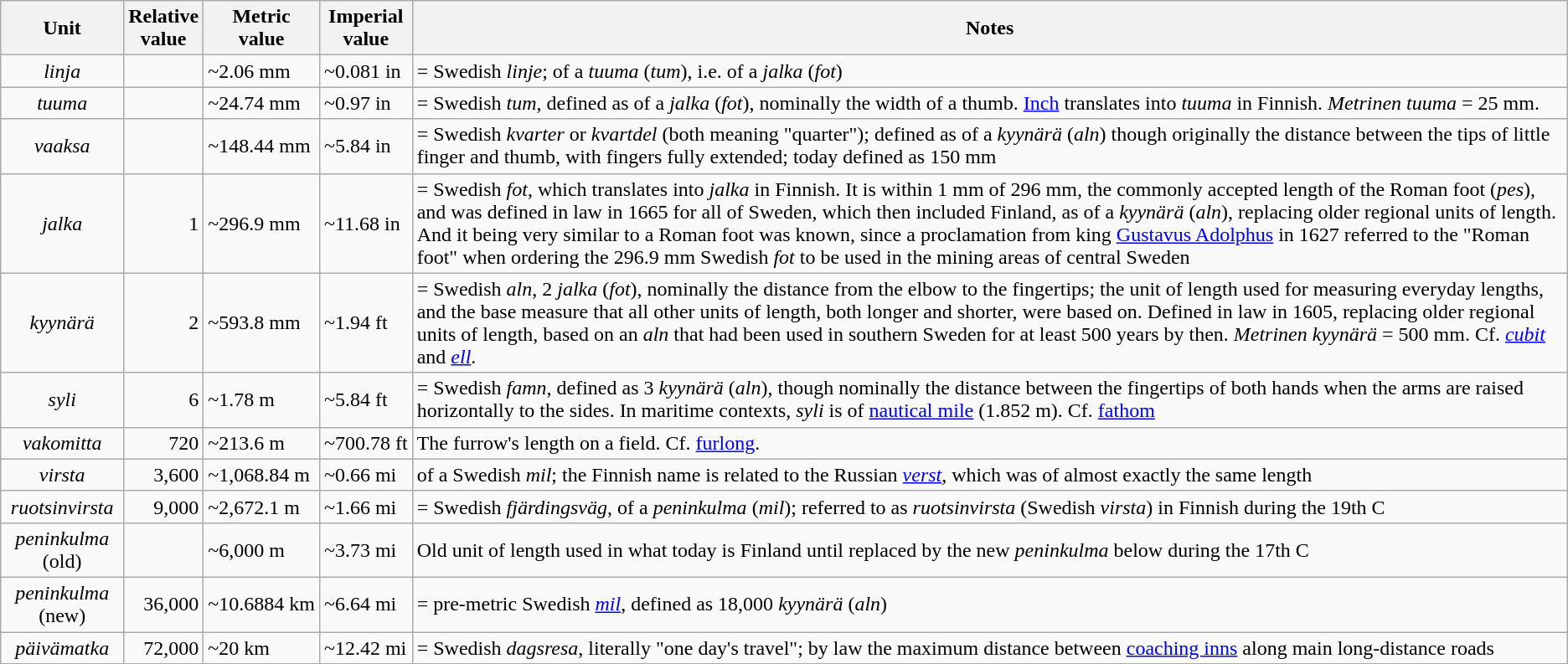<table class="wikitable">
<tr>
<th>Unit</th>
<th>Relative<br>value</th>
<th>Metric<br>value</th>
<th>Imperial<br>value</th>
<th>Notes</th>
</tr>
<tr>
<td align=center><em>linja</em></td>
<td align=right></td>
<td align=left>~2.06 mm</td>
<td align=left>~0.081 in</td>
<td align=left>= Swedish <em>linje</em>;  of a <em>tuuma</em> (<em>tum</em>), i.e.  of a <em>jalka</em> (<em>fot</em>)</td>
</tr>
<tr>
<td align=center><em>tuuma</em></td>
<td align=right></td>
<td align=left>~24.74 mm</td>
<td align=left>~0.97 in</td>
<td align=left>= Swedish <em>tum</em>, defined as  of a <em>jalka</em> (<em>fot</em>), nominally the width of a thumb. <a href='#'>Inch</a> translates into <em>tuuma</em> in Finnish. <em>Metrinen tuuma</em> = 25 mm.</td>
</tr>
<tr>
<td align=center><em>vaaksa</em></td>
<td align=right></td>
<td align=left>~148.44 mm</td>
<td align=left>~5.84 in</td>
<td align=left>= Swedish <em>kvarter</em> or <em>kvartdel</em> (both meaning "quarter"); defined as  of a <em>kyynärä</em> (<em>aln</em>) though originally the distance between the tips of little finger and thumb, with fingers fully extended; today defined as 150 mm</td>
</tr>
<tr>
<td align=center><em>jalka</em></td>
<td align=right>1</td>
<td align=left>~296.9 mm</td>
<td align=left>~11.68 in</td>
<td align=left>= Swedish <em>fot</em>, which translates into <em>jalka</em> in Finnish. It is within 1 mm of 296 mm, the commonly accepted length of the Roman foot (<em>pes</em>), and was defined in law in 1665 for all of Sweden, which then included Finland, as  of a <em>kyynärä</em> (<em>aln</em>), replacing older regional units of length. And it being very similar to a Roman foot was known, since a proclamation from king <a href='#'>Gustavus Adolphus</a> in 1627 referred to the "Roman foot" when ordering the 296.9 mm Swedish <em>fot</em> to be used in the mining areas of central Sweden </td>
</tr>
<tr>
<td align=center><em>kyynärä</em></td>
<td align=right>2</td>
<td align=left>~593.8 mm</td>
<td align=left>~1.94 ft</td>
<td align=left>= Swedish <em>aln</em>, 2 <em>jalka</em> (<em>fot</em>), nominally the distance from the elbow to the fingertips; the unit of length used for measuring everyday lengths, and the base measure that all other units of length, both longer and shorter, were based on. Defined in law in 1605, replacing older regional units of length, based on an <em>aln</em> that had been used in southern Sweden for at least 500 years by then. <em>Metrinen kyynärä</em> = 500 mm. Cf. <em><a href='#'>cubit</a></em> and <em><a href='#'>ell</a></em>.</td>
</tr>
<tr>
<td align=center><em>syli</em></td>
<td align=right>6</td>
<td align=left>~1.78 m</td>
<td align=left>~5.84 ft</td>
<td align=left>= Swedish <em>famn</em>, defined as 3 <em>kyynärä</em> (<em>aln</em>), though nominally the distance between the fingertips of both hands when the arms are raised horizontally to the sides. In maritime contexts, <em>syli</em> is  of <a href='#'>nautical mile</a> (1.852 m). Cf. <a href='#'>fathom</a></td>
</tr>
<tr>
<td align=center><em>vakomitta</em></td>
<td align=right>720</td>
<td align=left>~213.6 m</td>
<td align=left>~700.78 ft</td>
<td align=left>The furrow's length on a field. Cf. <a href='#'>furlong</a>.</td>
</tr>
<tr>
<td align=center><em>virsta</em></td>
<td align=right>3,600</td>
<td align=left>~1,068.84 m</td>
<td align=left>~0.66 mi</td>
<td align=left> of a Swedish <em>mil</em>; the Finnish name is related to the Russian <em><a href='#'>verst</a></em>, which was of almost exactly the same length</td>
</tr>
<tr>
<td align=center><em>ruotsinvirsta</em></td>
<td align=right>9,000</td>
<td align=left>~2,672.1 m</td>
<td align=left>~1.66 mi</td>
<td align=left>= Swedish <em>fjärdingsväg</em>,  of a <em>peninkulma</em> (<em>mil</em>); referred to as <em>ruotsinvirsta</em> (Swedish <em>virsta</em>) in Finnish during the 19th C</td>
</tr>
<tr>
<td align=center><em>peninkulma</em> (old)</td>
<td align=right></td>
<td align=left>~6,000 m</td>
<td align=left>~3.73 mi</td>
<td align=left>Old unit of length used in what today is Finland until replaced by the new <em>peninkulma</em> below during the 17th C</td>
</tr>
<tr>
<td align=center><em>peninkulma</em> (new)</td>
<td align=right>36,000</td>
<td align=left>~10.6884 km</td>
<td align=left>~6.64 mi</td>
<td align=left>= pre-metric Swedish <em><a href='#'>mil</a></em>, defined as 18,000 <em>kyynärä</em> (<em>aln</em>)</td>
</tr>
<tr>
<td align=center><em>päivämatka</em></td>
<td align=right>72,000</td>
<td align=left>~20 km</td>
<td align=left>~12.42 mi</td>
<td align=left>= Swedish <em>dagsresa</em>, literally "one day's travel"; by law the maximum distance between <a href='#'>coaching inns</a> along main long-distance roads</td>
</tr>
</table>
